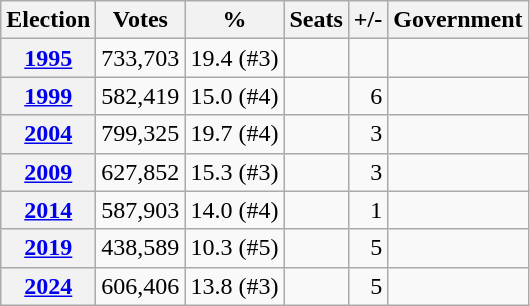<table class="wikitable" style="text-align:right;">
<tr>
<th>Election</th>
<th>Votes</th>
<th>%</th>
<th>Seats</th>
<th>+/-</th>
<th>Government</th>
</tr>
<tr>
<th><a href='#'>1995</a></th>
<td>733,703</td>
<td>19.4 (#3)</td>
<td></td>
<td></td>
<td></td>
</tr>
<tr>
<th><a href='#'>1999</a></th>
<td>582,419</td>
<td>15.0 (#4)</td>
<td></td>
<td> 6</td>
<td></td>
</tr>
<tr>
<th><a href='#'>2004</a></th>
<td>799,325</td>
<td>19.7 (#4)</td>
<td></td>
<td> 3</td>
<td></td>
</tr>
<tr>
<th><a href='#'>2009</a></th>
<td>627,852</td>
<td>15.3 (#3)</td>
<td></td>
<td> 3</td>
<td></td>
</tr>
<tr>
<th><a href='#'>2014</a></th>
<td>587,903</td>
<td>14.0 (#4)</td>
<td></td>
<td> 1</td>
<td></td>
</tr>
<tr>
<th><a href='#'>2019</a></th>
<td>438,589</td>
<td>10.3 (#5)</td>
<td></td>
<td> 5</td>
<td></td>
</tr>
<tr>
<th><a href='#'>2024</a></th>
<td>606,406</td>
<td>13.8 (#3)</td>
<td></td>
<td> 5</td>
<td></td>
</tr>
</table>
